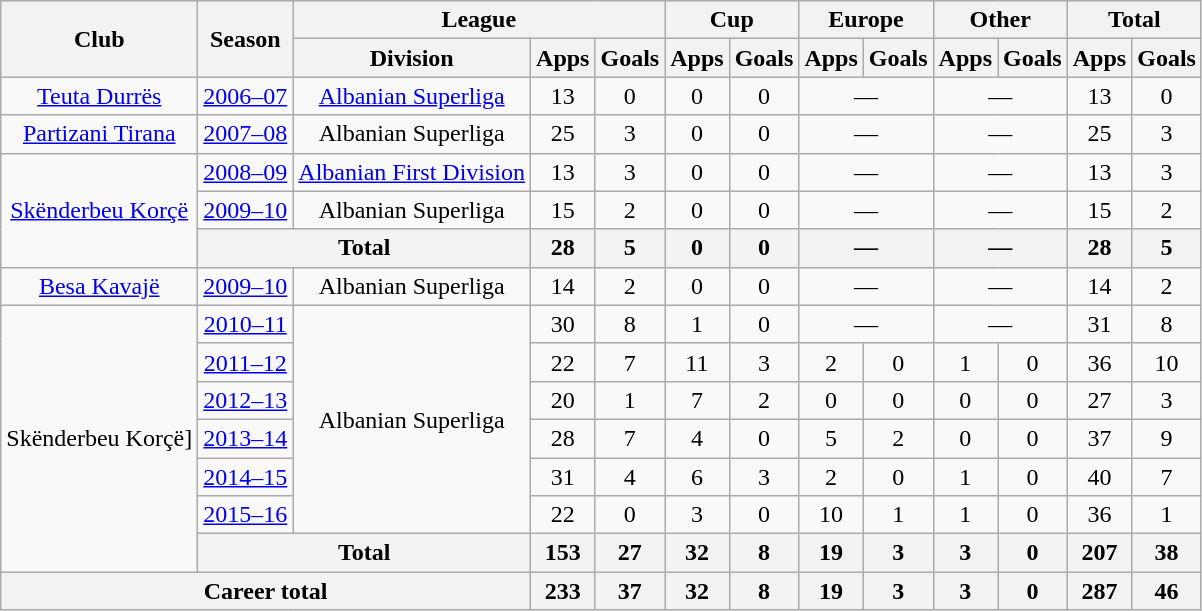<table class="wikitable" style="text-align:center">
<tr>
<th rowspan="2">Club</th>
<th rowspan="2">Season</th>
<th colspan="3">League</th>
<th colspan="2">Cup</th>
<th colspan="2">Europe</th>
<th colspan="2">Other</th>
<th colspan="2">Total</th>
</tr>
<tr>
<th>Division</th>
<th>Apps</th>
<th>Goals</th>
<th>Apps</th>
<th>Goals</th>
<th>Apps</th>
<th>Goals</th>
<th>Apps</th>
<th>Goals</th>
<th>Apps</th>
<th>Goals</th>
</tr>
<tr>
<td><a href='#'>Teuta Durrës</a></td>
<td><a href='#'>2006–07</a></td>
<td><a href='#'>Albanian Superliga</a></td>
<td>13</td>
<td>0</td>
<td>0</td>
<td>0</td>
<td colspan="2">—</td>
<td colspan="2">—</td>
<td>13</td>
<td>0</td>
</tr>
<tr>
<td><a href='#'>Partizani Tirana</a></td>
<td><a href='#'>2007–08</a></td>
<td>Albanian Superliga</td>
<td>25</td>
<td>3</td>
<td>0</td>
<td>0</td>
<td colspan="2">—</td>
<td colspan="2">—</td>
<td>25</td>
<td>3</td>
</tr>
<tr>
<td rowspan="3"><a href='#'>Skënderbeu Korçë</a></td>
<td><a href='#'>2008–09</a></td>
<td><a href='#'>Albanian First Division</a></td>
<td>13</td>
<td>3</td>
<td>0</td>
<td>0</td>
<td colspan="2">—</td>
<td colspan="2">—</td>
<td>13</td>
<td>3</td>
</tr>
<tr>
<td><a href='#'>2009–10</a></td>
<td>Albanian Superliga</td>
<td>15</td>
<td>2</td>
<td>0</td>
<td>0</td>
<td colspan="2">—</td>
<td colspan="2">—</td>
<td>15</td>
<td>2</td>
</tr>
<tr>
<th colspan="2">Total</th>
<th>28</th>
<th>5</th>
<th>0</th>
<th>0</th>
<th colspan="2">—</th>
<th colspan="2">—</th>
<th>28</th>
<th>5</th>
</tr>
<tr>
<td><a href='#'>Besa Kavajë</a></td>
<td><a href='#'>2009–10</a></td>
<td>Albanian Superliga</td>
<td>14</td>
<td>2</td>
<td>0</td>
<td>0</td>
<td colspan="2">—</td>
<td colspan="2">—</td>
<td>14</td>
<td>2</td>
</tr>
<tr>
<td rowspan="7">Skënderbeu Korçë]</td>
<td><a href='#'>2010–11</a></td>
<td rowspan="6">Albanian Superliga</td>
<td>30</td>
<td>8</td>
<td>1</td>
<td>0</td>
<td colspan="2">—</td>
<td colspan="2">—</td>
<td>31</td>
<td>8</td>
</tr>
<tr>
<td><a href='#'>2011–12</a></td>
<td>22</td>
<td>7</td>
<td>11</td>
<td>3</td>
<td>2</td>
<td>0</td>
<td>1</td>
<td>0</td>
<td>36</td>
<td>10</td>
</tr>
<tr>
<td><a href='#'>2012–13</a></td>
<td>20</td>
<td>1</td>
<td>7</td>
<td>2</td>
<td>0</td>
<td>0</td>
<td>0</td>
<td>0</td>
<td>27</td>
<td>3</td>
</tr>
<tr>
<td><a href='#'>2013–14</a></td>
<td>28</td>
<td>7</td>
<td>4</td>
<td>0</td>
<td>5</td>
<td>2</td>
<td>0</td>
<td>0</td>
<td>37</td>
<td>9</td>
</tr>
<tr>
<td><a href='#'>2014–15</a></td>
<td>31</td>
<td>4</td>
<td>6</td>
<td>3</td>
<td>2</td>
<td>0</td>
<td>1</td>
<td>0</td>
<td>40</td>
<td>7</td>
</tr>
<tr>
<td><a href='#'>2015–16</a></td>
<td>22</td>
<td>0</td>
<td>3</td>
<td>0</td>
<td>10</td>
<td>1</td>
<td>1</td>
<td>0</td>
<td>36</td>
<td>1</td>
</tr>
<tr>
<th colspan="2">Total</th>
<th>153</th>
<th>27</th>
<th>32</th>
<th>8</th>
<th>19</th>
<th>3</th>
<th>3</th>
<th>0</th>
<th>207</th>
<th>38</th>
</tr>
<tr>
<th colspan="3">Career total</th>
<th>233</th>
<th>37</th>
<th>32</th>
<th>8</th>
<th>19</th>
<th>3</th>
<th>3</th>
<th>0</th>
<th>287</th>
<th>46</th>
</tr>
</table>
